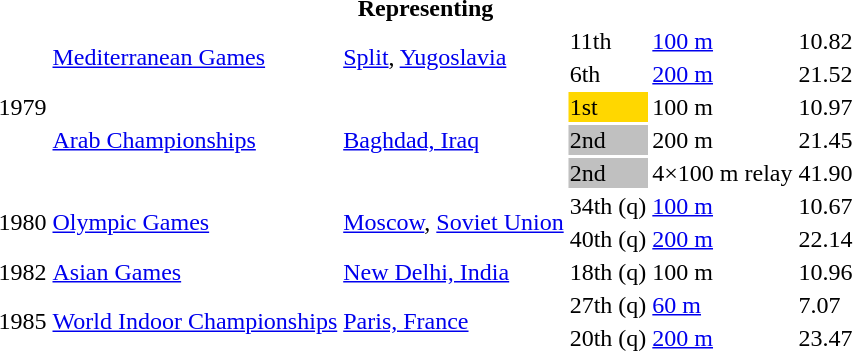<table>
<tr>
<th colspan="6">Representing </th>
</tr>
<tr>
<td rowspan=5>1979</td>
<td rowspan=2><a href='#'>Mediterranean Games</a></td>
<td rowspan=2><a href='#'>Split</a>, <a href='#'>Yugoslavia</a></td>
<td>11th</td>
<td><a href='#'>100 m</a></td>
<td>10.82</td>
</tr>
<tr>
<td>6th</td>
<td><a href='#'>200 m</a></td>
<td>21.52</td>
</tr>
<tr>
<td rowspan=3><a href='#'>Arab Championships</a></td>
<td rowspan=3><a href='#'>Baghdad, Iraq</a></td>
<td bgcolor=gold>1st</td>
<td>100 m</td>
<td>10.97</td>
</tr>
<tr>
<td bgcolor=silver>2nd</td>
<td>200 m</td>
<td>21.45</td>
</tr>
<tr>
<td bgcolor=silver>2nd</td>
<td>4×100 m relay</td>
<td>41.90</td>
</tr>
<tr>
<td rowspan=2>1980</td>
<td rowspan=2><a href='#'>Olympic Games</a></td>
<td rowspan=2><a href='#'>Moscow</a>, <a href='#'>Soviet Union</a></td>
<td>34th (q)</td>
<td><a href='#'>100 m</a></td>
<td>10.67</td>
</tr>
<tr>
<td>40th (q)</td>
<td><a href='#'>200 m</a></td>
<td>22.14</td>
</tr>
<tr>
<td>1982</td>
<td><a href='#'>Asian Games</a></td>
<td><a href='#'>New Delhi, India</a></td>
<td>18th (q)</td>
<td>100 m</td>
<td>10.96</td>
</tr>
<tr>
<td rowspan=2>1985</td>
<td rowspan=2><a href='#'>World Indoor Championships</a></td>
<td rowspan=2><a href='#'>Paris, France</a></td>
<td>27th (q)</td>
<td><a href='#'>60 m</a></td>
<td>7.07</td>
</tr>
<tr>
<td>20th (q)</td>
<td><a href='#'>200 m</a></td>
<td>23.47</td>
</tr>
</table>
